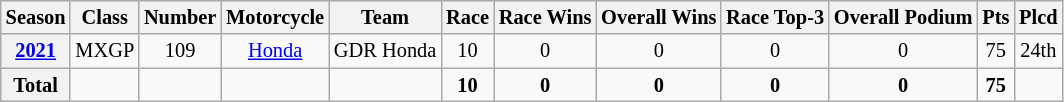<table class="wikitable" style="font-size: 85%; text-align:center">
<tr>
<th>Season</th>
<th>Class</th>
<th>Number</th>
<th>Motorcycle</th>
<th>Team</th>
<th>Race</th>
<th>Race Wins</th>
<th>Overall Wins</th>
<th>Race Top-3</th>
<th>Overall Podium</th>
<th>Pts</th>
<th>Plcd</th>
</tr>
<tr>
<th><a href='#'>2021</a></th>
<td>MXGP</td>
<td>109</td>
<td><a href='#'>Honda</a></td>
<td>GDR Honda</td>
<td>10</td>
<td>0</td>
<td>0</td>
<td>0</td>
<td>0</td>
<td>75</td>
<td>24th</td>
</tr>
<tr>
<th>Total</th>
<td></td>
<td></td>
<td></td>
<td></td>
<td><strong>10</strong></td>
<td><strong>0</strong></td>
<td><strong>0</strong></td>
<td><strong>0</strong></td>
<td><strong>0</strong></td>
<td><strong>75</strong></td>
<td></td>
</tr>
</table>
